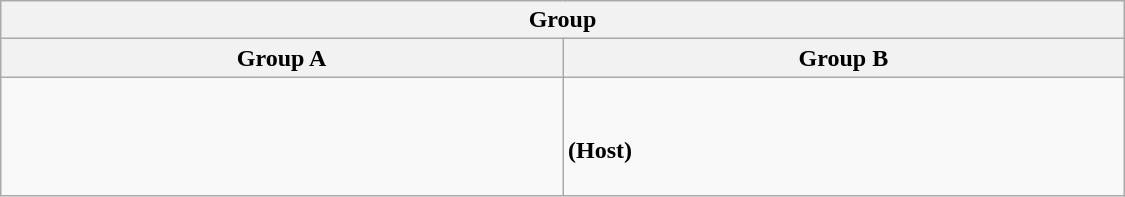<table class="wikitable" width=750>
<tr>
<th colspan="2">Group</th>
</tr>
<tr>
<th width=25%>Group A</th>
<th width=25%>Group B</th>
</tr>
<tr>
<td><br><br>
<br>
<br>
</td>
<td><br> <br>
 <strong>(Host)</strong><br>
 <br>
</td>
</tr>
</table>
